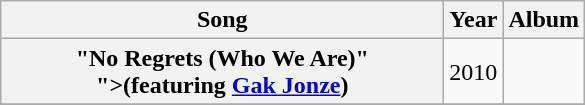<table class="wikitable plainrowheaders" style="text-align:center;" border="1">
<tr>
<th scope="col" style="width:18em;">Song</th>
<th scope="col">Year</th>
<th scope="col">Album</th>
</tr>
<tr>
<th scope="row">"No Regrets (Who We Are)"<br><span>">(featuring <a href='#'>Gak Jonze</a>)</span></th>
<td>2010</td>
<td></td>
</tr>
<tr>
</tr>
</table>
